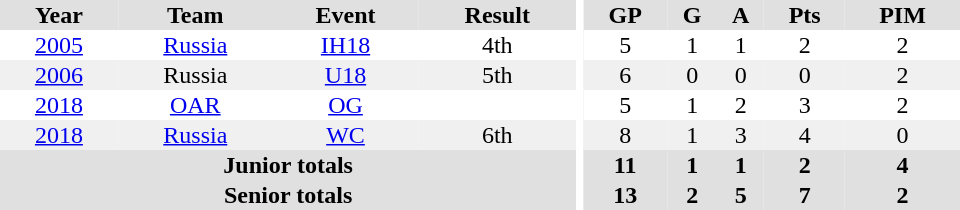<table border="0" cellpadding="1" cellspacing="0" ID="Table3" style="text-align:center; width:40em">
<tr ALIGN="center" bgcolor="#e0e0e0">
<th>Year</th>
<th>Team</th>
<th>Event</th>
<th>Result</th>
<th rowspan="99" bgcolor="#ffffff"></th>
<th>GP</th>
<th>G</th>
<th>A</th>
<th>Pts</th>
<th>PIM</th>
</tr>
<tr>
<td><a href='#'>2005</a></td>
<td><a href='#'>Russia</a></td>
<td><a href='#'>IH18</a></td>
<td>4th</td>
<td>5</td>
<td>1</td>
<td>1</td>
<td>2</td>
<td>2</td>
</tr>
<tr bgcolor="#f0f0f0">
<td><a href='#'>2006</a></td>
<td>Russia</td>
<td><a href='#'>U18</a></td>
<td>5th</td>
<td>6</td>
<td>0</td>
<td>0</td>
<td>0</td>
<td>2</td>
</tr>
<tr>
<td><a href='#'>2018</a></td>
<td><a href='#'>OAR</a></td>
<td><a href='#'>OG</a></td>
<td></td>
<td>5</td>
<td>1</td>
<td>2</td>
<td>3</td>
<td>2</td>
</tr>
<tr bgcolor="#f0f0f0">
<td><a href='#'>2018</a></td>
<td><a href='#'>Russia</a></td>
<td><a href='#'>WC</a></td>
<td>6th</td>
<td>8</td>
<td>1</td>
<td>3</td>
<td>4</td>
<td>0</td>
</tr>
<tr bgcolor="#e0e0e0">
<th colspan="4">Junior totals</th>
<th>11</th>
<th>1</th>
<th>1</th>
<th>2</th>
<th>4</th>
</tr>
<tr bgcolor="#e0e0e0">
<th colspan="4">Senior totals</th>
<th>13</th>
<th>2</th>
<th>5</th>
<th>7</th>
<th>2</th>
</tr>
</table>
